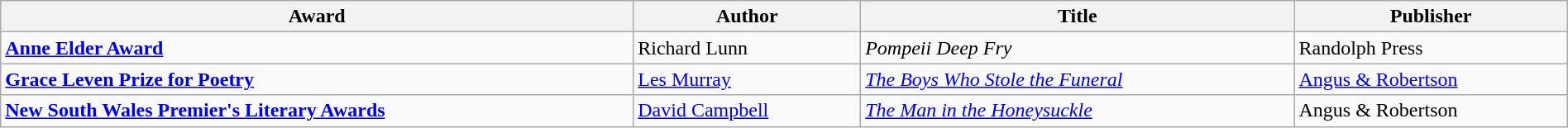<table class="wikitable" width=100%>
<tr>
<th>Award</th>
<th>Author</th>
<th>Title</th>
<th>Publisher</th>
</tr>
<tr>
<td><strong><a href='#'>Anne Elder Award</a></strong></td>
<td>Richard Lunn</td>
<td><em>Pompeii Deep Fry</em></td>
<td>Randolph Press</td>
</tr>
<tr>
<td><strong><a href='#'>Grace Leven Prize for Poetry</a></strong></td>
<td><a href='#'>Les Murray</a></td>
<td><em><a href='#'>The Boys Who Stole the Funeral</a></em></td>
<td><a href='#'>Angus & Robertson</a></td>
</tr>
<tr>
<td><strong><a href='#'>New South Wales Premier's Literary Awards</a></strong></td>
<td><a href='#'>David Campbell</a></td>
<td><em><a href='#'>The Man in the Honeysuckle</a></em></td>
<td>Angus & Robertson</td>
</tr>
</table>
